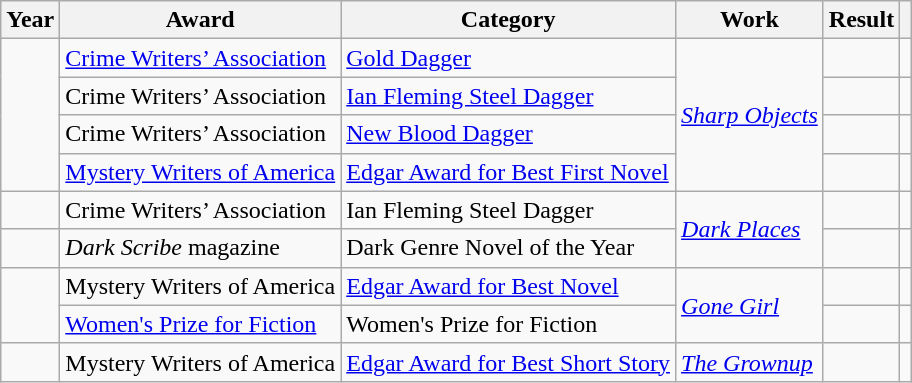<table class="wikitable sortable plainrowheaders">
<tr>
<th scope="col">Year</th>
<th scope="col">Award</th>
<th scope="col">Category</th>
<th scope="col">Work</th>
<th scope="col">Result</th>
<th scope="col" class="unsortable"></th>
</tr>
<tr>
<td rowspan=4></td>
<td><a href='#'>Crime Writers’ Association</a></td>
<td><a href='#'>Gold Dagger</a></td>
<td rowspan=4><em><a href='#'>Sharp Objects</a></em></td>
<td></td>
<td></td>
</tr>
<tr>
<td>Crime Writers’ Association</td>
<td><a href='#'>Ian Fleming Steel Dagger</a></td>
<td></td>
<td></td>
</tr>
<tr>
<td>Crime Writers’ Association</td>
<td><a href='#'>New Blood Dagger</a></td>
<td></td>
<td></td>
</tr>
<tr>
<td><a href='#'>Mystery Writers of America</a></td>
<td><a href='#'>Edgar Award for Best First Novel</a></td>
<td></td>
<td></td>
</tr>
<tr>
<td></td>
<td>Crime Writers’ Association</td>
<td>Ian Fleming Steel Dagger</td>
<td rowspan=2><em><a href='#'>Dark Places</a></em></td>
<td></td>
<td></td>
</tr>
<tr>
<td></td>
<td><em>Dark Scribe</em> magazine</td>
<td>Dark Genre Novel of the Year</td>
<td></td>
<td></td>
</tr>
<tr>
<td rowspan=2></td>
<td>Mystery Writers of America</td>
<td><a href='#'>Edgar Award for Best Novel</a></td>
<td rowspan=2><em><a href='#'>Gone Girl</a></em></td>
<td></td>
<td></td>
</tr>
<tr>
<td><a href='#'>Women's Prize for Fiction</a></td>
<td>Women's Prize for Fiction</td>
<td></td>
<td></td>
</tr>
<tr>
<td></td>
<td>Mystery Writers of America</td>
<td><a href='#'>Edgar Award for Best Short Story</a></td>
<td><em><a href='#'>The Grownup</a></em></td>
<td></td>
<td></td>
</tr>
</table>
